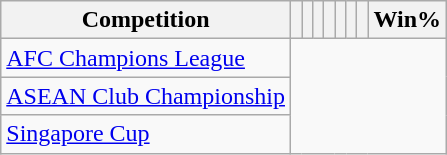<table class="wikitable collapsible collapsed">
<tr>
<th>Competition</th>
<th></th>
<th></th>
<th></th>
<th></th>
<th></th>
<th></th>
<th></th>
<th>Win%</th>
</tr>
<tr>
<td align=left><a href='#'>AFC Champions League</a><br></td>
</tr>
<tr>
<td align=left><a href='#'>ASEAN Club Championship</a><br></td>
</tr>
<tr>
<td align=left><a href='#'>Singapore Cup</a><br></td>
</tr>
</table>
